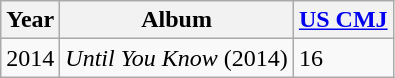<table class="wikitable">
<tr>
<th>Year</th>
<th>Album</th>
<th><a href='#'>US CMJ</a></th>
</tr>
<tr>
<td>2014</td>
<td><em>Until You Know</em> (2014)</td>
<td>16</td>
</tr>
</table>
